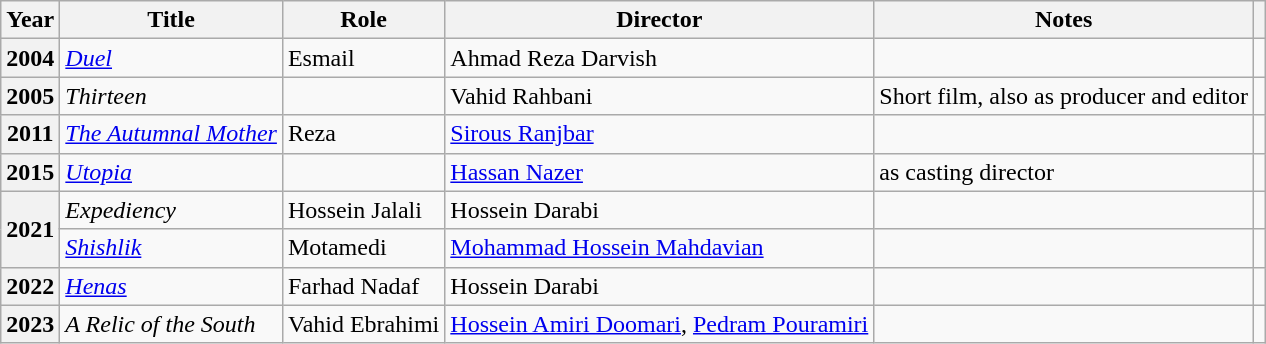<table class="wikitable plainrowheaders sortable"  style=font-size:100%>
<tr>
<th scope="col">Year</th>
<th scope="col">Title</th>
<th scope="col">Role</th>
<th scope="col">Director</th>
<th scope="col" class="unsortable">Notes</th>
<th scope="col" class="unsortable"></th>
</tr>
<tr>
<th scope=row>2004</th>
<td><em><a href='#'>Duel</a></em></td>
<td>Esmail</td>
<td>Ahmad Reza Darvish</td>
<td></td>
<td></td>
</tr>
<tr>
<th scope=row>2005</th>
<td><em>Thirteen</em></td>
<td></td>
<td>Vahid Rahbani</td>
<td>Short film, also as producer and editor</td>
<td></td>
</tr>
<tr>
<th scope=row>2011</th>
<td><em><a href='#'>The Autumnal Mother</a></em></td>
<td>Reza</td>
<td><a href='#'>Sirous Ranjbar</a></td>
<td></td>
<td></td>
</tr>
<tr>
<th scope=row>2015</th>
<td><em><a href='#'>Utopia</a></em></td>
<td></td>
<td><a href='#'>Hassan Nazer</a></td>
<td>as casting director</td>
<td></td>
</tr>
<tr>
<th scope=row rowspan="2">2021</th>
<td><em>Expediency</em></td>
<td>Hossein Jalali</td>
<td>Hossein Darabi</td>
<td></td>
<td></td>
</tr>
<tr>
<td><em><a href='#'>Shishlik</a></em></td>
<td>Motamedi</td>
<td><a href='#'>Mohammad Hossein Mahdavian</a></td>
<td></td>
<td></td>
</tr>
<tr>
<th scope=row>2022</th>
<td><em><a href='#'>Henas</a></em></td>
<td>Farhad Nadaf</td>
<td>Hossein Darabi</td>
<td></td>
<td></td>
</tr>
<tr>
<th scope="row">2023</th>
<td><em>A Relic of the South</em></td>
<td>Vahid Ebrahimi</td>
<td><a href='#'>Hossein Amiri Doomari</a>, <a href='#'>Pedram Pouramiri</a></td>
<td></td>
<td></td>
</tr>
</table>
